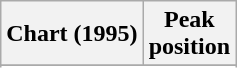<table class="wikitable sortable">
<tr>
<th>Chart (1995)</th>
<th>Peak<br>position</th>
</tr>
<tr>
</tr>
<tr>
</tr>
</table>
